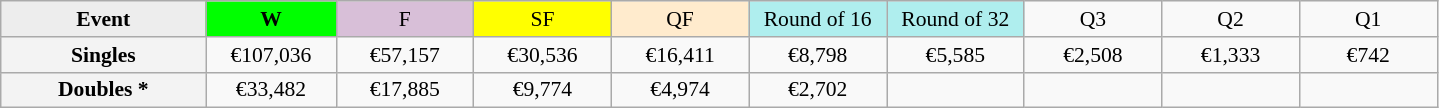<table class=wikitable style=font-size:90%;text-align:center>
<tr>
<td style="width:130px; background:#ededed;"><strong>Event</strong></td>
<td style="width:80px; background:lime;"><strong>W</strong></td>
<td style="width:85px; background:thistle;">F</td>
<td style="width:85px; background:#ff0;">SF</td>
<td style="width:85px; background:#ffebcd;">QF</td>
<td style="width:85px; background:#afeeee;">Round of 16</td>
<td style="width:85px; background:#afeeee;">Round of 32</td>
<td width=85>Q3</td>
<td width=85>Q2</td>
<td width=85>Q1</td>
</tr>
<tr>
<td style="background:#f3f3f3;"><strong>Singles</strong></td>
<td>€107,036</td>
<td>€57,157</td>
<td>€30,536</td>
<td>€16,411</td>
<td>€8,798</td>
<td>€5,585</td>
<td>€2,508</td>
<td>€1,333</td>
<td>€742</td>
</tr>
<tr>
<td style="background:#f3f3f3;"><strong>Doubles *</strong></td>
<td>€33,482</td>
<td>€17,885</td>
<td>€9,774</td>
<td>€4,974</td>
<td>€2,702</td>
<td></td>
<td></td>
<td></td>
<td></td>
</tr>
</table>
